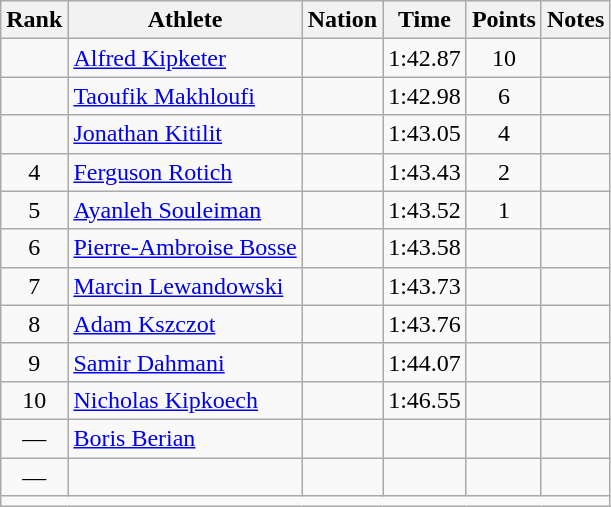<table class="wikitable mw-datatable sortable" style="text-align:center;">
<tr>
<th>Rank</th>
<th>Athlete</th>
<th>Nation</th>
<th>Time</th>
<th>Points</th>
<th>Notes</th>
</tr>
<tr>
<td></td>
<td align=left><a href='#'>Alfred Kipketer</a></td>
<td align=left></td>
<td>1:42.87</td>
<td>10</td>
<td></td>
</tr>
<tr>
<td></td>
<td align=left><a href='#'>Taoufik Makhloufi</a></td>
<td align=left></td>
<td>1:42.98</td>
<td>6</td>
<td></td>
</tr>
<tr>
<td></td>
<td align=left><a href='#'>Jonathan Kitilit</a></td>
<td align=left></td>
<td>1:43.05</td>
<td>4</td>
<td></td>
</tr>
<tr>
<td>4</td>
<td align=left><a href='#'>Ferguson Rotich</a></td>
<td align=left></td>
<td>1:43.43</td>
<td>2</td>
<td></td>
</tr>
<tr>
<td>5</td>
<td align=left><a href='#'>Ayanleh Souleiman</a></td>
<td align=left></td>
<td>1:43.52</td>
<td>1</td>
<td></td>
</tr>
<tr>
<td>6</td>
<td align=left><a href='#'>Pierre-Ambroise Bosse</a></td>
<td align=left></td>
<td>1:43.58</td>
<td></td>
<td></td>
</tr>
<tr>
<td>7</td>
<td align=left><a href='#'>Marcin Lewandowski</a></td>
<td align=left></td>
<td>1:43.73</td>
<td></td>
<td></td>
</tr>
<tr>
<td>8</td>
<td align=left><a href='#'>Adam Kszczot</a></td>
<td align=left></td>
<td>1:43.76</td>
<td></td>
<td></td>
</tr>
<tr>
<td>9</td>
<td align=left><a href='#'>Samir Dahmani</a></td>
<td align=left></td>
<td>1:44.07</td>
<td></td>
<td></td>
</tr>
<tr>
<td>10</td>
<td align=left><a href='#'>Nicholas Kipkoech</a></td>
<td align=left></td>
<td>1:46.55</td>
<td></td>
<td></td>
</tr>
<tr>
<td>—</td>
<td align=left><a href='#'>Boris Berian</a></td>
<td align=left></td>
<td></td>
<td></td>
<td></td>
</tr>
<tr>
<td>—</td>
<td align=left></td>
<td align=left></td>
<td></td>
<td></td>
<td></td>
</tr>
<tr class="sortbottom">
<td colspan=6></td>
</tr>
</table>
